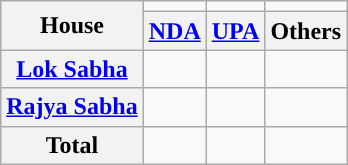<table class="wikitable sortable">
<tr>
<th rowspan="2">House</th>
<td></td>
<td></td>
<td></td>
</tr>
<tr>
<th><a href='#'>NDA</a></th>
<th><a href='#'>UPA</a></th>
<th>Others</th>
</tr>
<tr>
<th><a href='#'>Lok Sabha</a></th>
<td></td>
<td></td>
<td></td>
</tr>
<tr>
<th><a href='#'>Rajya Sabha</a></th>
<td></td>
<td></td>
<td></td>
</tr>
<tr>
<th>Total</th>
<td></td>
<td></td>
<td></td>
</tr>
</table>
